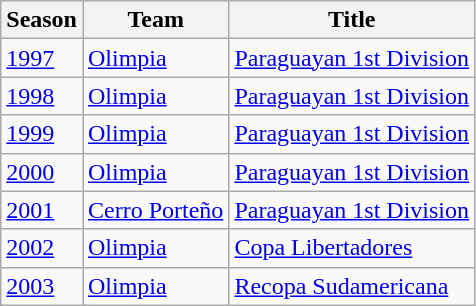<table class="wikitable">
<tr>
<th>Season</th>
<th>Team</th>
<th>Title</th>
</tr>
<tr>
<td><a href='#'>1997</a></td>
<td><a href='#'>Olimpia</a></td>
<td><a href='#'>Paraguayan 1st Division</a></td>
</tr>
<tr>
<td><a href='#'>1998</a></td>
<td><a href='#'>Olimpia</a></td>
<td><a href='#'>Paraguayan 1st Division</a></td>
</tr>
<tr>
<td><a href='#'>1999</a></td>
<td><a href='#'>Olimpia</a></td>
<td><a href='#'>Paraguayan 1st Division</a></td>
</tr>
<tr>
<td><a href='#'>2000</a></td>
<td><a href='#'>Olimpia</a></td>
<td><a href='#'>Paraguayan 1st Division</a></td>
</tr>
<tr>
<td><a href='#'>2001</a></td>
<td><a href='#'>Cerro Porteño</a></td>
<td><a href='#'>Paraguayan 1st Division</a></td>
</tr>
<tr>
<td><a href='#'>2002</a></td>
<td><a href='#'>Olimpia</a></td>
<td><a href='#'>Copa Libertadores</a></td>
</tr>
<tr>
<td><a href='#'>2003</a></td>
<td><a href='#'>Olimpia</a></td>
<td><a href='#'>Recopa Sudamericana</a></td>
</tr>
</table>
